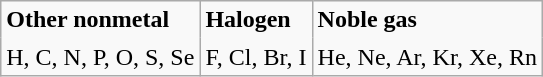<table class="wikitable floatright" style="margin-left: 0.5em;">
<tr>
<td style="border-bottom: none"><strong>Other nonmetal</strong></td>
<td style="border-bottom: none"><strong>Halogen</strong></td>
<td style="border-bottom: none"><strong>Noble gas</strong></td>
</tr>
<tr>
<td style="border-top:none">H, C, N, P, O, S, Se</td>
<td style="border-top:none">F, Cl, Br, I</td>
<td style="border-top:none">He, Ne, Ar, Kr, Xe, Rn</td>
</tr>
</table>
